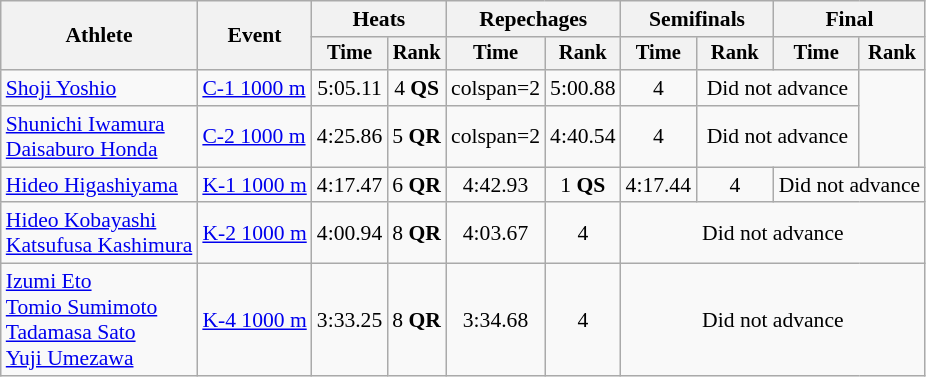<table class="wikitable" style="font-size:90%">
<tr>
<th rowspan=2>Athlete</th>
<th rowspan=2>Event</th>
<th colspan=2>Heats</th>
<th colspan=2>Repechages</th>
<th colspan=2>Semifinals</th>
<th colspan=2>Final</th>
</tr>
<tr style="font-size:95%">
<th>Time</th>
<th>Rank</th>
<th>Time</th>
<th>Rank</th>
<th>Time</th>
<th>Rank</th>
<th>Time</th>
<th>Rank</th>
</tr>
<tr align=center>
<td align=left><a href='#'>Shoji Yoshio</a></td>
<td align=left><a href='#'>C-1 1000 m</a></td>
<td>5:05.11</td>
<td>4 <strong>QS</strong></td>
<td>colspan=2 </td>
<td>5:00.88</td>
<td>4</td>
<td colspan=2>Did not advance</td>
</tr>
<tr align=center>
<td align=left><a href='#'>Shunichi Iwamura</a><br><a href='#'>Daisaburo Honda</a></td>
<td align=left><a href='#'>C-2 1000 m</a></td>
<td>4:25.86</td>
<td>5 <strong>QR</strong></td>
<td>colspan=2 </td>
<td>4:40.54</td>
<td>4</td>
<td colspan=2>Did not advance</td>
</tr>
<tr align=center>
<td align=left><a href='#'>Hideo Higashiyama</a></td>
<td align=left><a href='#'>K-1 1000 m</a></td>
<td>4:17.47</td>
<td>6 <strong>QR</strong></td>
<td>4:42.93</td>
<td>1 <strong>QS</strong></td>
<td>4:17.44</td>
<td>4</td>
<td colspan=2>Did not advance</td>
</tr>
<tr align=center>
<td align=left><a href='#'>Hideo Kobayashi</a><br><a href='#'>Katsufusa Kashimura</a></td>
<td align=left><a href='#'>K-2 1000 m</a></td>
<td>4:00.94</td>
<td>8 <strong>QR</strong></td>
<td>4:03.67</td>
<td>4</td>
<td colspan=4>Did not advance</td>
</tr>
<tr align=center>
<td align=left><a href='#'>Izumi Eto</a><br><a href='#'>Tomio Sumimoto</a><br><a href='#'>Tadamasa Sato</a><br><a href='#'>Yuji Umezawa</a></td>
<td align=left><a href='#'>K-4 1000 m</a></td>
<td>3:33.25</td>
<td>8 <strong>QR</strong></td>
<td>3:34.68</td>
<td>4</td>
<td colspan=4>Did not advance</td>
</tr>
</table>
